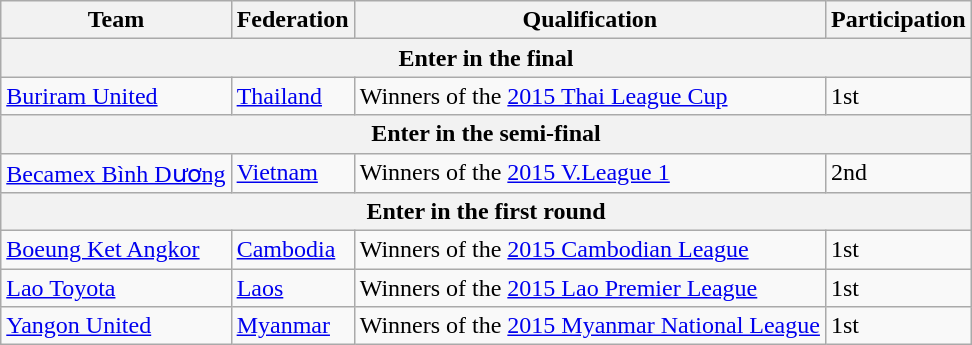<table class="wikitable">
<tr>
<th>Team</th>
<th>Federation</th>
<th>Qualification</th>
<th>Participation</th>
</tr>
<tr>
<th colspan=4>Enter in the final</th>
</tr>
<tr>
<td>  <a href='#'>Buriram United</a></td>
<td><a href='#'>Thailand</a></td>
<td>Winners of the <a href='#'>2015 Thai League Cup</a></td>
<td>1st</td>
</tr>
<tr>
<th colspan=4>Enter in the semi-final</th>
</tr>
<tr>
<td>  <a href='#'>Becamex Bình Dương</a></td>
<td><a href='#'>Vietnam</a></td>
<td>Winners of the <a href='#'>2015 V.League 1</a></td>
<td>2nd</td>
</tr>
<tr>
<th colspan=4>Enter in the first round</th>
</tr>
<tr>
<td> <a href='#'>Boeung Ket Angkor</a></td>
<td><a href='#'>Cambodia</a></td>
<td>Winners of the <a href='#'>2015 Cambodian League</a></td>
<td>1st</td>
</tr>
<tr>
<td> <a href='#'>Lao Toyota</a></td>
<td><a href='#'>Laos</a></td>
<td>Winners of the <a href='#'>2015 Lao Premier League</a></td>
<td>1st</td>
</tr>
<tr>
<td> <a href='#'>Yangon United</a></td>
<td><a href='#'>Myanmar</a></td>
<td>Winners of the <a href='#'>2015 Myanmar National League</a></td>
<td>1st</td>
</tr>
</table>
